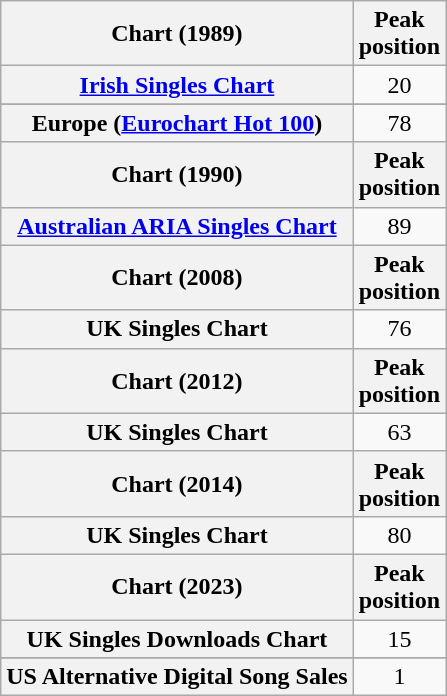<table class="wikitable sortable plainrowheaders" style="text-align:center">
<tr>
<th>Chart (1989)</th>
<th>Peak<br>position</th>
</tr>
<tr>
<th scope="row"><a href='#'>Irish Singles Chart</a></th>
<td>20</td>
</tr>
<tr>
</tr>
<tr>
<th scope="row">Europe (<a href='#'>Eurochart Hot 100</a>)</th>
<td style="text-align:center;">78</td>
</tr>
<tr>
<th>Chart (1990)</th>
<th>Peak<br>position</th>
</tr>
<tr>
<th scope="row"><a href='#'>Australian ARIA Singles Chart</a></th>
<td>89</td>
</tr>
<tr>
<th>Chart (2008)</th>
<th>Peak<br>position</th>
</tr>
<tr>
<th scope="row">UK Singles Chart</th>
<td>76</td>
</tr>
<tr>
<th>Chart (2012)</th>
<th>Peak<br>position</th>
</tr>
<tr>
<th scope="row">UK Singles Chart</th>
<td>63</td>
</tr>
<tr>
<th>Chart (2014)</th>
<th>Peak<br>position</th>
</tr>
<tr>
<th scope="row">UK Singles Chart</th>
<td>80</td>
</tr>
<tr>
<th>Chart (2023)</th>
<th>Peak<br>position</th>
</tr>
<tr>
<th scope="row">UK Singles Downloads Chart</th>
<td>15</td>
</tr>
<tr>
</tr>
<tr>
<th scope="row">US Alternative Digital Song Sales</th>
<td>1</td>
</tr>
</table>
